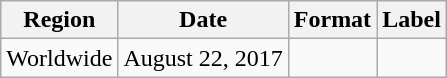<table class = "wikitable plainrowheaders">
<tr>
<th>Region</th>
<th>Date</th>
<th>Format</th>
<th>Label</th>
</tr>
<tr>
<td>Worldwide</td>
<td>August 22, 2017</td>
<td></td>
<td></td>
</tr>
</table>
